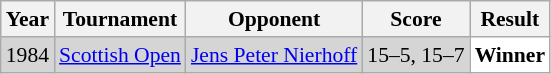<table class="sortable wikitable" style="font-size: 90%;">
<tr>
<th>Year</th>
<th>Tournament</th>
<th>Opponent</th>
<th>Score</th>
<th>Result</th>
</tr>
<tr style="background:#D5D5D5">
<td align="center">1984</td>
<td><a href='#'>Scottish Open</a></td>
<td> <a href='#'>Jens Peter Nierhoff</a></td>
<td>15–5, 15–7</td>
<td style="text-align:left; background:white"> <strong>Winner</strong></td>
</tr>
</table>
